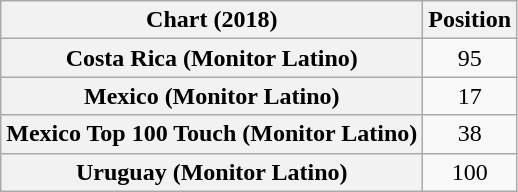<table class="wikitable sortable plainrowheaders" style="text-align:center">
<tr>
<th scope="col">Chart (2018)</th>
<th scope="col">Position</th>
</tr>
<tr>
<th scope="row">Costa Rica (Monitor Latino)</th>
<td>95</td>
</tr>
<tr>
<th scope="row">Mexico (Monitor Latino)</th>
<td>17</td>
</tr>
<tr>
<th scope="row">Mexico Top 100 Touch (Monitor Latino)</th>
<td>38</td>
</tr>
<tr>
<th scope="row">Uruguay (Monitor Latino)</th>
<td>100</td>
</tr>
</table>
